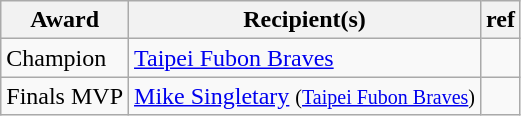<table class="wikitable">
<tr>
<th>Award</th>
<th>Recipient(s)</th>
<th>ref</th>
</tr>
<tr>
<td>Champion</td>
<td><a href='#'>Taipei Fubon Braves</a></td>
<td></td>
</tr>
<tr>
<td>Finals MVP</td>
<td><a href='#'>Mike Singletary</a> <small>(<a href='#'>Taipei Fubon Braves</a>)</small></td>
<td></td>
</tr>
</table>
